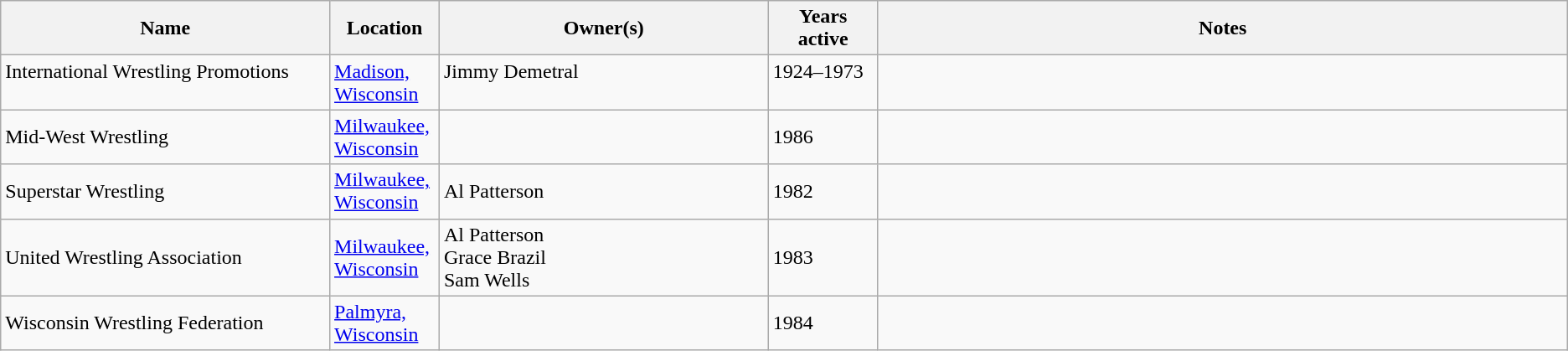<table class=wikitable>
<tr>
<th width="21%">Name</th>
<th width="7%">Location</th>
<th width="21%">Owner(s)</th>
<th width="7%">Years active</th>
<th width="55%">Notes</th>
</tr>
<tr valign="top">
<td>International Wrestling Promotions</td>
<td><a href='#'>Madison, Wisconsin</a></td>
<td>Jimmy Demetral</td>
<td>1924–1973</td>
<td></td>
</tr>
<tr>
<td>Mid-West Wrestling</td>
<td><a href='#'>Milwaukee, Wisconsin</a></td>
<td></td>
<td>1986</td>
<td></td>
</tr>
<tr>
<td>Superstar Wrestling</td>
<td><a href='#'>Milwaukee, Wisconsin</a></td>
<td>Al Patterson</td>
<td>1982</td>
<td></td>
</tr>
<tr>
<td>United Wrestling Association</td>
<td><a href='#'>Milwaukee, Wisconsin</a></td>
<td>Al Patterson<br>Grace Brazil<br>Sam Wells</td>
<td>1983</td>
<td></td>
</tr>
<tr>
<td>Wisconsin Wrestling Federation</td>
<td><a href='#'>Palmyra, Wisconsin</a></td>
<td></td>
<td>1984</td>
<td></td>
</tr>
</table>
